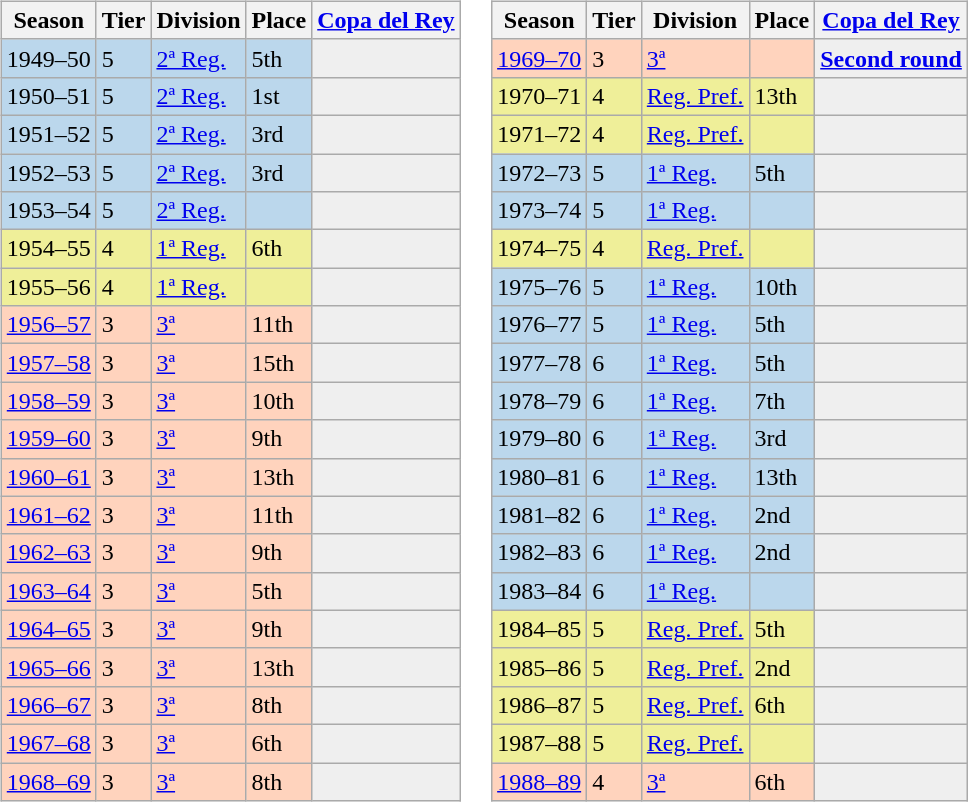<table>
<tr>
<td valign="top" width=0%><br><table class="wikitable">
<tr style="background:#f0f6fa;">
<th>Season</th>
<th>Tier</th>
<th>Division</th>
<th>Place</th>
<th><a href='#'>Copa del Rey</a></th>
</tr>
<tr>
<td style="background:#BBD7EC;">1949–50</td>
<td style="background:#BBD7EC;">5</td>
<td style="background:#BBD7EC;"><a href='#'>2ª Reg.</a></td>
<td style="background:#BBD7EC;">5th</td>
<td style="background:#efefef;"></td>
</tr>
<tr>
<td style="background:#BBD7EC;">1950–51</td>
<td style="background:#BBD7EC;">5</td>
<td style="background:#BBD7EC;"><a href='#'>2ª Reg.</a></td>
<td style="background:#BBD7EC;">1st</td>
<td style="background:#efefef;"></td>
</tr>
<tr>
<td style="background:#BBD7EC;">1951–52</td>
<td style="background:#BBD7EC;">5</td>
<td style="background:#BBD7EC;"><a href='#'>2ª Reg.</a></td>
<td style="background:#BBD7EC;">3rd</td>
<td style="background:#efefef;"></td>
</tr>
<tr>
<td style="background:#BBD7EC;">1952–53</td>
<td style="background:#BBD7EC;">5</td>
<td style="background:#BBD7EC;"><a href='#'>2ª Reg.</a></td>
<td style="background:#BBD7EC;">3rd</td>
<td style="background:#efefef;"></td>
</tr>
<tr>
<td style="background:#BBD7EC;">1953–54</td>
<td style="background:#BBD7EC;">5</td>
<td style="background:#BBD7EC;"><a href='#'>2ª Reg.</a></td>
<td style="background:#BBD7EC;"></td>
<td style="background:#efefef;"></td>
</tr>
<tr>
<td style="background:#EFEF99;">1954–55</td>
<td style="background:#EFEF99;">4</td>
<td style="background:#EFEF99;"><a href='#'>1ª Reg.</a></td>
<td style="background:#EFEF99;">6th</td>
<th style="background:#efefef;"></th>
</tr>
<tr>
<td style="background:#EFEF99;">1955–56</td>
<td style="background:#EFEF99;">4</td>
<td style="background:#EFEF99;"><a href='#'>1ª Reg.</a></td>
<td style="background:#EFEF99;"></td>
<th style="background:#efefef;"></th>
</tr>
<tr>
<td style="background:#FFD3BD;"><a href='#'>1956–57</a></td>
<td style="background:#FFD3BD;">3</td>
<td style="background:#FFD3BD;"><a href='#'>3ª</a></td>
<td style="background:#FFD3BD;">11th</td>
<td style="background:#efefef;"></td>
</tr>
<tr>
<td style="background:#FFD3BD;"><a href='#'>1957–58</a></td>
<td style="background:#FFD3BD;">3</td>
<td style="background:#FFD3BD;"><a href='#'>3ª</a></td>
<td style="background:#FFD3BD;">15th</td>
<td style="background:#efefef;"></td>
</tr>
<tr>
<td style="background:#FFD3BD;"><a href='#'>1958–59</a></td>
<td style="background:#FFD3BD;">3</td>
<td style="background:#FFD3BD;"><a href='#'>3ª</a></td>
<td style="background:#FFD3BD;">10th</td>
<th style="background:#efefef;"></th>
</tr>
<tr>
<td style="background:#FFD3BD;"><a href='#'>1959–60</a></td>
<td style="background:#FFD3BD;">3</td>
<td style="background:#FFD3BD;"><a href='#'>3ª</a></td>
<td style="background:#FFD3BD;">9th</td>
<th style="background:#efefef;"></th>
</tr>
<tr>
<td style="background:#FFD3BD;"><a href='#'>1960–61</a></td>
<td style="background:#FFD3BD;">3</td>
<td style="background:#FFD3BD;"><a href='#'>3ª</a></td>
<td style="background:#FFD3BD;">13th</td>
<th style="background:#efefef;"></th>
</tr>
<tr>
<td style="background:#FFD3BD;"><a href='#'>1961–62</a></td>
<td style="background:#FFD3BD;">3</td>
<td style="background:#FFD3BD;"><a href='#'>3ª</a></td>
<td style="background:#FFD3BD;">11th</td>
<th style="background:#efefef;"></th>
</tr>
<tr>
<td style="background:#FFD3BD;"><a href='#'>1962–63</a></td>
<td style="background:#FFD3BD;">3</td>
<td style="background:#FFD3BD;"><a href='#'>3ª</a></td>
<td style="background:#FFD3BD;">9th</td>
<td style="background:#efefef;"></td>
</tr>
<tr>
<td style="background:#FFD3BD;"><a href='#'>1963–64</a></td>
<td style="background:#FFD3BD;">3</td>
<td style="background:#FFD3BD;"><a href='#'>3ª</a></td>
<td style="background:#FFD3BD;">5th</td>
<th style="background:#efefef;"></th>
</tr>
<tr>
<td style="background:#FFD3BD;"><a href='#'>1964–65</a></td>
<td style="background:#FFD3BD;">3</td>
<td style="background:#FFD3BD;"><a href='#'>3ª</a></td>
<td style="background:#FFD3BD;">9th</td>
<th style="background:#efefef;"></th>
</tr>
<tr>
<td style="background:#FFD3BD;"><a href='#'>1965–66</a></td>
<td style="background:#FFD3BD;">3</td>
<td style="background:#FFD3BD;"><a href='#'>3ª</a></td>
<td style="background:#FFD3BD;">13th</td>
<th style="background:#efefef;"></th>
</tr>
<tr>
<td style="background:#FFD3BD;"><a href='#'>1966–67</a></td>
<td style="background:#FFD3BD;">3</td>
<td style="background:#FFD3BD;"><a href='#'>3ª</a></td>
<td style="background:#FFD3BD;">8th</td>
<td style="background:#efefef;"></td>
</tr>
<tr>
<td style="background:#FFD3BD;"><a href='#'>1967–68</a></td>
<td style="background:#FFD3BD;">3</td>
<td style="background:#FFD3BD;"><a href='#'>3ª</a></td>
<td style="background:#FFD3BD;">6th</td>
<td style="background:#efefef;"></td>
</tr>
<tr>
<td style="background:#FFD3BD;"><a href='#'>1968–69</a></td>
<td style="background:#FFD3BD;">3</td>
<td style="background:#FFD3BD;"><a href='#'>3ª</a></td>
<td style="background:#FFD3BD;">8th</td>
<td style="background:#efefef;"></td>
</tr>
</table>
</td>
<td valign="top" width=0%><br><table class="wikitable">
<tr style="background:#f0f6fa;">
<th>Season</th>
<th>Tier</th>
<th>Division</th>
<th>Place</th>
<th><a href='#'>Copa del Rey</a></th>
</tr>
<tr>
<td style="background:#FFD3BD;"><a href='#'>1969–70</a></td>
<td style="background:#FFD3BD;">3</td>
<td style="background:#FFD3BD;"><a href='#'>3ª</a></td>
<td style="background:#FFD3BD;"></td>
<th style="background:#efefef;"><a href='#'>Second round</a></th>
</tr>
<tr>
<td style="background:#EFEF99;">1970–71</td>
<td style="background:#EFEF99;">4</td>
<td style="background:#EFEF99;"><a href='#'>Reg. Pref.</a></td>
<td style="background:#EFEF99;">13th</td>
<th style="background:#efefef;"></th>
</tr>
<tr>
<td style="background:#EFEF99;">1971–72</td>
<td style="background:#EFEF99;">4</td>
<td style="background:#EFEF99;"><a href='#'>Reg. Pref.</a></td>
<td style="background:#EFEF99;"></td>
<th style="background:#efefef;"></th>
</tr>
<tr>
<td style="background:#BBD7EC;">1972–73</td>
<td style="background:#BBD7EC;">5</td>
<td style="background:#BBD7EC;"><a href='#'>1ª Reg.</a></td>
<td style="background:#BBD7EC;">5th</td>
<td style="background:#efefef;"></td>
</tr>
<tr>
<td style="background:#BBD7EC;">1973–74</td>
<td style="background:#BBD7EC;">5</td>
<td style="background:#BBD7EC;"><a href='#'>1ª Reg.</a></td>
<td style="background:#BBD7EC;"></td>
<td style="background:#efefef;"></td>
</tr>
<tr>
<td style="background:#EFEF99;">1974–75</td>
<td style="background:#EFEF99;">4</td>
<td style="background:#EFEF99;"><a href='#'>Reg. Pref.</a></td>
<td style="background:#EFEF99;"></td>
<th style="background:#efefef;"></th>
</tr>
<tr>
<td style="background:#BBD7EC;">1975–76</td>
<td style="background:#BBD7EC;">5</td>
<td style="background:#BBD7EC;"><a href='#'>1ª Reg.</a></td>
<td style="background:#BBD7EC;">10th</td>
<td style="background:#efefef;"></td>
</tr>
<tr>
<td style="background:#BBD7EC;">1976–77</td>
<td style="background:#BBD7EC;">5</td>
<td style="background:#BBD7EC;"><a href='#'>1ª Reg.</a></td>
<td style="background:#BBD7EC;">5th</td>
<td style="background:#efefef;"></td>
</tr>
<tr>
<td style="background:#BBD7EC;">1977–78</td>
<td style="background:#BBD7EC;">6</td>
<td style="background:#BBD7EC;"><a href='#'>1ª Reg.</a></td>
<td style="background:#BBD7EC;">5th</td>
<td style="background:#efefef;"></td>
</tr>
<tr>
<td style="background:#BBD7EC;">1978–79</td>
<td style="background:#BBD7EC;">6</td>
<td style="background:#BBD7EC;"><a href='#'>1ª Reg.</a></td>
<td style="background:#BBD7EC;">7th</td>
<td style="background:#efefef;"></td>
</tr>
<tr>
<td style="background:#BBD7EC;">1979–80</td>
<td style="background:#BBD7EC;">6</td>
<td style="background:#BBD7EC;"><a href='#'>1ª Reg.</a></td>
<td style="background:#BBD7EC;">3rd</td>
<td style="background:#efefef;"></td>
</tr>
<tr>
<td style="background:#BBD7EC;">1980–81</td>
<td style="background:#BBD7EC;">6</td>
<td style="background:#BBD7EC;"><a href='#'>1ª Reg.</a></td>
<td style="background:#BBD7EC;">13th</td>
<td style="background:#efefef;"></td>
</tr>
<tr>
<td style="background:#BBD7EC;">1981–82</td>
<td style="background:#BBD7EC;">6</td>
<td style="background:#BBD7EC;"><a href='#'>1ª Reg.</a></td>
<td style="background:#BBD7EC;">2nd</td>
<td style="background:#efefef;"></td>
</tr>
<tr>
<td style="background:#BBD7EC;">1982–83</td>
<td style="background:#BBD7EC;">6</td>
<td style="background:#BBD7EC;"><a href='#'>1ª Reg.</a></td>
<td style="background:#BBD7EC;">2nd</td>
<td style="background:#efefef;"></td>
</tr>
<tr>
<td style="background:#BBD7EC;">1983–84</td>
<td style="background:#BBD7EC;">6</td>
<td style="background:#BBD7EC;"><a href='#'>1ª Reg.</a></td>
<td style="background:#BBD7EC;"></td>
<td style="background:#efefef;"></td>
</tr>
<tr>
<td style="background:#EFEF99;">1984–85</td>
<td style="background:#EFEF99;">5</td>
<td style="background:#EFEF99;"><a href='#'>Reg. Pref.</a></td>
<td style="background:#EFEF99;">5th</td>
<th style="background:#efefef;"></th>
</tr>
<tr>
<td style="background:#EFEF99;">1985–86</td>
<td style="background:#EFEF99;">5</td>
<td style="background:#EFEF99;"><a href='#'>Reg. Pref.</a></td>
<td style="background:#EFEF99;">2nd</td>
<th style="background:#efefef;"></th>
</tr>
<tr>
<td style="background:#EFEF99;">1986–87</td>
<td style="background:#EFEF99;">5</td>
<td style="background:#EFEF99;"><a href='#'>Reg. Pref.</a></td>
<td style="background:#EFEF99;">6th</td>
<th style="background:#efefef;"></th>
</tr>
<tr>
<td style="background:#EFEF99;">1987–88</td>
<td style="background:#EFEF99;">5</td>
<td style="background:#EFEF99;"><a href='#'>Reg. Pref.</a></td>
<td style="background:#EFEF99;"></td>
<th style="background:#efefef;"></th>
</tr>
<tr>
<td style="background:#FFD3BD;"><a href='#'>1988–89</a></td>
<td style="background:#FFD3BD;">4</td>
<td style="background:#FFD3BD;"><a href='#'>3ª</a></td>
<td style="background:#FFD3BD;">6th</td>
<th style="background:#efefef;"></th>
</tr>
</table>
</td>
</tr>
</table>
